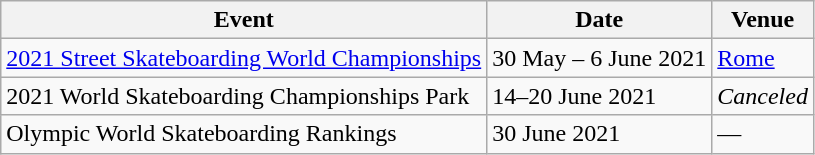<table class="wikitable">
<tr>
<th>Event</th>
<th>Date</th>
<th>Venue</th>
</tr>
<tr>
<td><a href='#'>2021 Street Skateboarding World Championships</a></td>
<td>30 May – 6 June 2021</td>
<td> <a href='#'>Rome</a></td>
</tr>
<tr>
<td>2021 World Skateboarding Championships Park</td>
<td>14–20 June 2021</td>
<td><em>Canceled</em></td>
</tr>
<tr>
<td>Olympic World Skateboarding Rankings</td>
<td>30 June 2021</td>
<td>—</td>
</tr>
</table>
